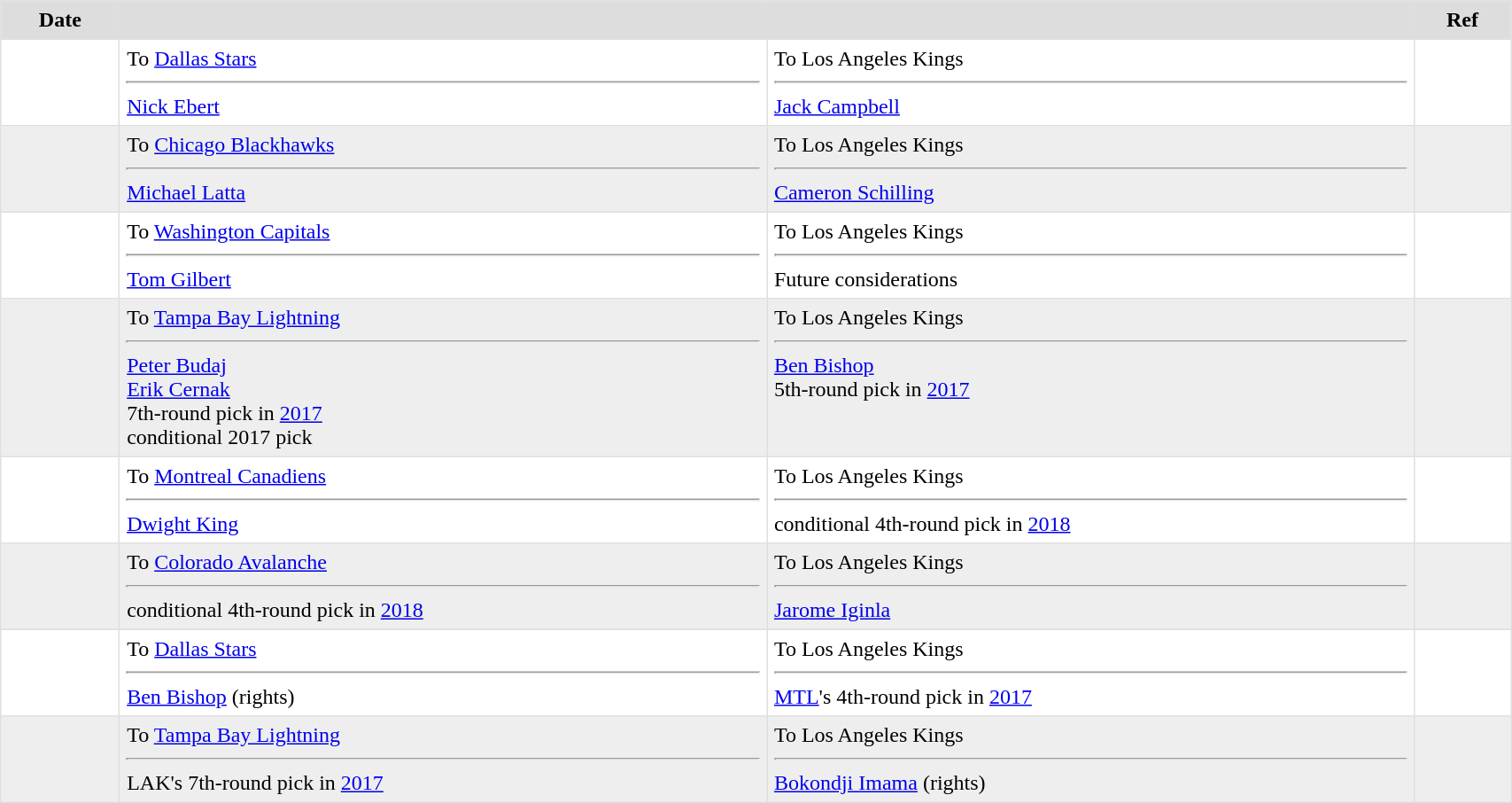<table border=1 style="border-collapse:collapse" bordercolor="#DFDFDF" cellpadding="5" width=90%>
<tr style="background:#ddd;">
<th>Date</th>
<th colspan="2"></th>
<th>Ref</th>
</tr>
<tr>
<td></td>
<td valign="top">To <a href='#'>Dallas Stars</a> <hr><a href='#'>Nick Ebert</a></td>
<td valign="top">To Los Angeles Kings <hr><a href='#'>Jack Campbell</a></td>
<td></td>
</tr>
<tr style="background:#eee;">
<td></td>
<td valign="top">To <a href='#'>Chicago Blackhawks</a> <hr><a href='#'>Michael Latta</a></td>
<td valign="top">To Los Angeles Kings <hr><a href='#'>Cameron Schilling</a></td>
<td></td>
</tr>
<tr>
<td></td>
<td valign="top">To <a href='#'>Washington Capitals</a><hr> <a href='#'>Tom Gilbert</a></td>
<td valign="top">To Los Angeles Kings<hr> Future considerations</td>
<td></td>
</tr>
<tr style="background:#eee;">
<td></td>
<td valign="top">To <a href='#'>Tampa Bay Lightning</a> <hr><a href='#'>Peter Budaj</a> <br><a href='#'>Erik Cernak</a><br> 7th-round pick in <a href='#'>2017</a><br> conditional 2017 pick</td>
<td valign="top">To Los Angeles Kings <hr> <a href='#'>Ben Bishop</a><br> 5th-round pick in <a href='#'>2017</a></td>
<td></td>
</tr>
<tr>
<td></td>
<td valign="top">To <a href='#'>Montreal Canadiens</a> <hr><a href='#'>Dwight King</a></td>
<td valign="top">To Los Angeles Kings <hr> conditional 4th-round pick in <a href='#'>2018</a></td>
<td></td>
</tr>
<tr style="background:#eee;">
<td></td>
<td valign="top">To <a href='#'>Colorado Avalanche</a> <hr>conditional 4th-round pick in <a href='#'>2018</a></td>
<td valign="top">To Los Angeles Kings <hr> <a href='#'>Jarome Iginla</a></td>
<td></td>
</tr>
<tr>
<td></td>
<td valign="top">To <a href='#'>Dallas Stars</a> <hr><a href='#'>Ben Bishop</a> (rights)</td>
<td valign="top">To Los Angeles Kings <hr><a href='#'>MTL</a>'s 4th-round pick in <a href='#'>2017</a></td>
<td></td>
</tr>
<tr style="background:#eee;">
<td></td>
<td valign="top">To <a href='#'>Tampa Bay Lightning</a> <hr>LAK's 7th-round pick in <a href='#'>2017</a></td>
<td valign="top">To Los Angeles Kings <hr><a href='#'>Bokondji Imama</a> (rights)</td>
<td></td>
</tr>
</table>
